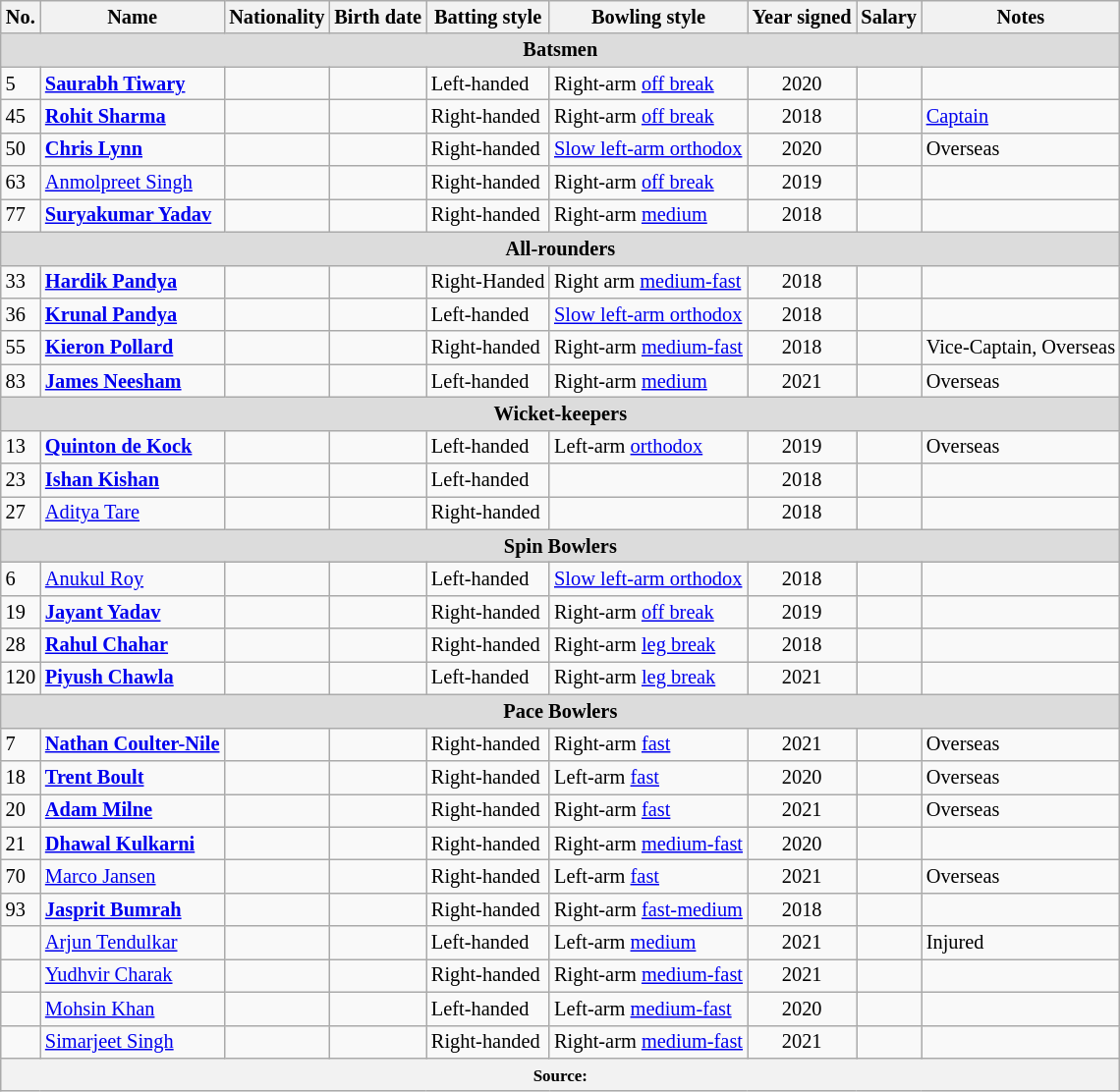<table class="wikitable"  style="font-size:85%">
<tr>
<th>No.</th>
<th>Name</th>
<th>Nationality</th>
<th>Birth date</th>
<th>Batting style</th>
<th>Bowling style</th>
<th>Year signed</th>
<th>Salary</th>
<th>Notes</th>
</tr>
<tr>
<th colspan="9"  style="background:#dcdcdc; text-align:center;">Batsmen</th>
</tr>
<tr>
<td>5</td>
<td><strong><a href='#'>Saurabh Tiwary</a></strong></td>
<td></td>
<td></td>
<td>Left-handed</td>
<td>Right-arm <a href='#'>off break</a></td>
<td style="text-align:center;">2020</td>
<td style="text-align:right;"></td>
<td></td>
</tr>
<tr>
<td>45</td>
<td><strong><a href='#'>Rohit Sharma</a></strong></td>
<td></td>
<td></td>
<td>Right-handed</td>
<td>Right-arm <a href='#'>off break</a></td>
<td style="text-align:center;">2018</td>
<td style="text-align:right;"></td>
<td><a href='#'>Captain</a></td>
</tr>
<tr>
<td>50</td>
<td><strong><a href='#'>Chris Lynn</a></strong></td>
<td></td>
<td></td>
<td>Right-handed</td>
<td><a href='#'>Slow left-arm orthodox</a></td>
<td style="text-align:center;">2020</td>
<td style="text-align:right;"></td>
<td>Overseas</td>
</tr>
<tr>
<td>63</td>
<td><a href='#'>Anmolpreet Singh</a></td>
<td></td>
<td></td>
<td>Right-handed</td>
<td>Right-arm <a href='#'>off break</a></td>
<td style="text-align:center;">2019</td>
<td style="text-align:right;"></td>
<td></td>
</tr>
<tr>
<td>77</td>
<td><strong><a href='#'>Suryakumar Yadav</a></strong></td>
<td></td>
<td></td>
<td>Right-handed</td>
<td>Right-arm <a href='#'>medium</a></td>
<td style="text-align:center;">2018</td>
<td style="text-align:right;"></td>
<td></td>
</tr>
<tr>
<th colspan="9"  style="background:#dcdcdc; text-align:center;">All-rounders</th>
</tr>
<tr>
<td>33</td>
<td><strong><a href='#'>Hardik Pandya</a></strong></td>
<td></td>
<td></td>
<td>Right-Handed</td>
<td>Right arm <a href='#'>medium-fast</a></td>
<td style="text-align:center;">2018</td>
<td style="text-align:right;"></td>
<td></td>
</tr>
<tr>
<td>36</td>
<td><strong><a href='#'>Krunal Pandya</a></strong></td>
<td></td>
<td></td>
<td>Left-handed</td>
<td><a href='#'>Slow left-arm orthodox</a></td>
<td style="text-align:center;">2018</td>
<td style="text-align:right;"></td>
<td></td>
</tr>
<tr>
<td>55</td>
<td><strong><a href='#'>Kieron Pollard</a></strong></td>
<td></td>
<td></td>
<td>Right-handed</td>
<td>Right-arm <a href='#'>medium-fast</a></td>
<td style="text-align:center;">2018</td>
<td style="text-align:right;"></td>
<td>Vice-Captain, Overseas</td>
</tr>
<tr>
<td>83</td>
<td><strong><a href='#'>James Neesham</a></strong></td>
<td></td>
<td></td>
<td>Left-handed</td>
<td>Right-arm <a href='#'>medium</a></td>
<td style="text-align:center;">2021</td>
<td style="text-align:right;"></td>
<td>Overseas</td>
</tr>
<tr>
<th colspan="9"  style="background:#dcdcdc; text-align:center;">Wicket-keepers</th>
</tr>
<tr>
<td>13</td>
<td><strong><a href='#'>Quinton de Kock</a> </strong></td>
<td></td>
<td></td>
<td>Left-handed</td>
<td>Left-arm <a href='#'>orthodox</a></td>
<td style="text-align:center;">2019</td>
<td style="text-align:right;"></td>
<td>Overseas</td>
</tr>
<tr>
<td>23</td>
<td><strong><a href='#'>Ishan Kishan</a></strong></td>
<td></td>
<td></td>
<td>Left-handed</td>
<td></td>
<td style="text-align:center;">2018</td>
<td style="text-align:right;"></td>
<td></td>
</tr>
<tr>
<td>27</td>
<td><a href='#'>Aditya Tare</a></td>
<td></td>
<td></td>
<td>Right-handed</td>
<td></td>
<td style="text-align:center;">2018</td>
<td style="text-align:right;"></td>
<td></td>
</tr>
<tr>
<th colspan="9"  style="background:#dcdcdc; text-align:center;">Spin Bowlers</th>
</tr>
<tr>
<td>6</td>
<td><a href='#'>Anukul Roy</a></td>
<td></td>
<td></td>
<td>Left-handed</td>
<td><a href='#'>Slow left-arm orthodox</a></td>
<td style="text-align:center;">2018</td>
<td style="text-align:right;"></td>
<td></td>
</tr>
<tr>
<td>19</td>
<td><strong><a href='#'>Jayant Yadav</a></strong></td>
<td></td>
<td></td>
<td>Right-handed</td>
<td>Right-arm <a href='#'>off break</a></td>
<td style="text-align:center;">2019</td>
<td style="text-align:right;"></td>
<td></td>
</tr>
<tr>
<td>28</td>
<td><strong> <a href='#'>Rahul Chahar</a> </strong></td>
<td></td>
<td></td>
<td>Right-handed</td>
<td>Right-arm <a href='#'>leg break</a></td>
<td style="text-align:center;">2018</td>
<td style="text-align:right;"></td>
<td></td>
</tr>
<tr>
<td>120</td>
<td><strong><a href='#'>Piyush Chawla</a></strong></td>
<td></td>
<td></td>
<td>Left-handed</td>
<td>Right-arm <a href='#'>leg break</a></td>
<td style="text-align:center;">2021</td>
<td style="text-align:right;"></td>
<td></td>
</tr>
<tr>
<th colspan="9"  style="background:#dcdcdc; text-align:center;">Pace Bowlers</th>
</tr>
<tr>
<td>7</td>
<td><strong><a href='#'>Nathan Coulter-Nile</a></strong></td>
<td></td>
<td></td>
<td>Right-handed</td>
<td>Right-arm <a href='#'>fast</a></td>
<td style="text-align:center;">2021</td>
<td style="text-align:right;"></td>
<td>Overseas</td>
</tr>
<tr>
<td>18</td>
<td><strong><a href='#'>Trent Boult</a></strong></td>
<td></td>
<td></td>
<td>Right-handed</td>
<td>Left-arm <a href='#'>fast</a></td>
<td style="text-align:center;">2020</td>
<td style="text-align:right;"></td>
<td>Overseas</td>
</tr>
<tr>
<td>20</td>
<td><strong><a href='#'>Adam Milne</a></strong></td>
<td></td>
<td></td>
<td>Right-handed</td>
<td>Right-arm <a href='#'>fast</a></td>
<td style="text-align:center;">2021</td>
<td style="text-align:right;"></td>
<td>Overseas</td>
</tr>
<tr>
<td>21</td>
<td><strong><a href='#'>Dhawal Kulkarni</a></strong></td>
<td></td>
<td></td>
<td>Right-handed</td>
<td>Right-arm <a href='#'>medium-fast</a></td>
<td style="text-align:center;">2020</td>
<td style="text-align:right;"></td>
<td></td>
</tr>
<tr>
<td>70</td>
<td><a href='#'>Marco Jansen</a></td>
<td></td>
<td></td>
<td>Right-handed</td>
<td>Left-arm <a href='#'>fast</a></td>
<td style="text-align:center;">2021</td>
<td style="text-align:right;"></td>
<td>Overseas</td>
</tr>
<tr>
<td>93</td>
<td><strong><a href='#'>Jasprit Bumrah</a></strong></td>
<td></td>
<td></td>
<td>Right-handed</td>
<td>Right-arm <a href='#'>fast-medium</a></td>
<td style="text-align:center;">2018</td>
<td style="text-align:right;"></td>
<td></td>
</tr>
<tr>
<td></td>
<td><a href='#'>Arjun Tendulkar</a></td>
<td></td>
<td></td>
<td>Left-handed</td>
<td>Left-arm <a href='#'>medium</a></td>
<td style="text-align:center;">2021</td>
<td style="text-align:right;"></td>
<td>Injured</td>
</tr>
<tr>
<td></td>
<td><a href='#'>Yudhvir Charak</a></td>
<td></td>
<td></td>
<td>Right-handed</td>
<td>Right-arm <a href='#'>medium-fast</a></td>
<td style="text-align:center;">2021</td>
<td style="text-align:right;"></td>
<td></td>
</tr>
<tr>
<td></td>
<td><a href='#'>Mohsin Khan</a></td>
<td></td>
<td></td>
<td>Left-handed</td>
<td>Left-arm <a href='#'>medium-fast</a></td>
<td style="text-align:center;">2020</td>
<td style="text-align:right;"></td>
<td></td>
</tr>
<tr>
<td></td>
<td><a href='#'>Simarjeet Singh</a></td>
<td></td>
<td></td>
<td>Right-handed</td>
<td>Right-arm <a href='#'>medium-fast</a></td>
<td style="text-align:center;">2021</td>
<td style="text-align:right;"></td>
</tr>
<tr>
<th colspan="9" style="text-align:middle;"><small>Source:</small></th>
</tr>
</table>
